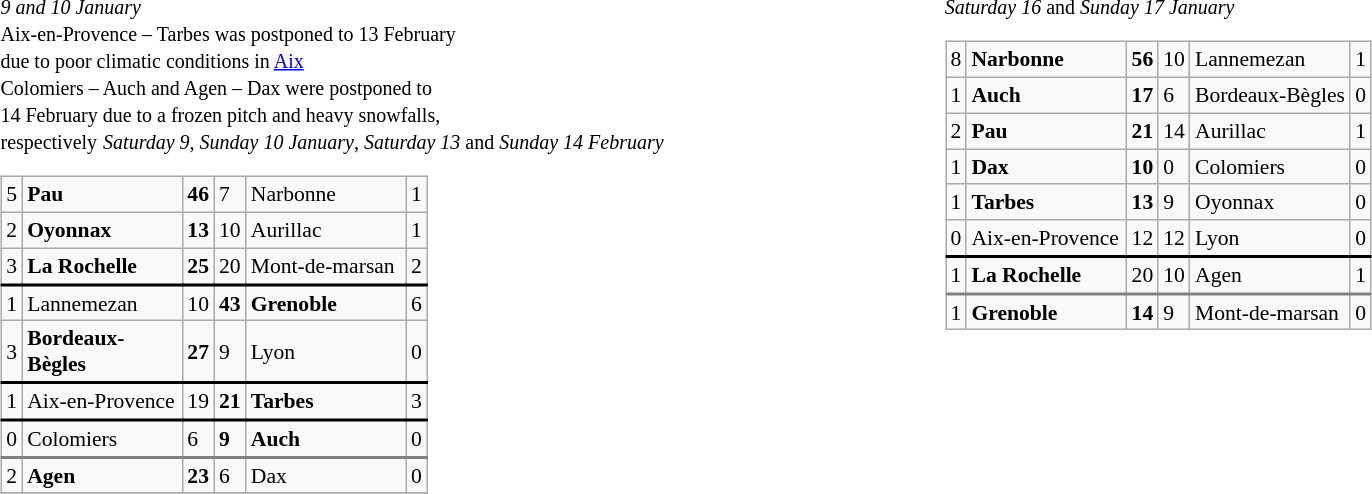<table width="100%" align="center" border="0" cellpadding="0" cellspacing="5">
<tr valign="top" align="left">
<td width="50%"><br><small><em>9 and 10 January</em> <br> Aix-en-Provence – Tarbes was postponed to 13 February<br>due to poor climatic conditions in <a href='#'>Aix</a> <br> Colomiers – Auch and Agen – Dax were postponed to<br>14 February due to a frozen pitch and heavy snowfalls,<br>respectively</small>
<small><em>Saturday 9</em>, <em>Sunday 10 January</em>, <em>Saturday 13</em> and <em>Sunday 14 February</em></small><table class="wikitable gauche" cellpadding="0" cellspacing="0" style="font-size:90%;">
<tr>
<td>5</td>
<td width="100px"><strong>Pau</strong></td>
<td><strong>46</strong></td>
<td>7</td>
<td width="100px">Narbonne</td>
<td>1</td>
</tr>
<tr>
<td>2</td>
<td><strong>Oyonnax</strong></td>
<td><strong>13</strong></td>
<td>10</td>
<td>Aurillac</td>
<td>1</td>
</tr>
<tr style="border-bottom:2px solid black;">
<td>3</td>
<td><strong>La Rochelle</strong></td>
<td><strong>25</strong></td>
<td>20</td>
<td>Mont-de-marsan</td>
<td>2</td>
</tr>
<tr>
<td>1</td>
<td>Lannemezan</td>
<td>10</td>
<td><strong>43</strong></td>
<td><strong>Grenoble</strong></td>
<td>6</td>
</tr>
<tr style="border-bottom:2px solid black;">
<td>3</td>
<td><strong>Bordeaux-Bègles</strong></td>
<td><strong>27</strong></td>
<td>9</td>
<td>Lyon</td>
<td>0</td>
</tr>
<tr style="border-bottom:2px solid black;">
<td>1</td>
<td>Aix-en-Provence</td>
<td>19</td>
<td><strong>21</strong></td>
<td><strong>Tarbes</strong></td>
<td>3</td>
</tr>
<tr style="border-bottom:2px solid grey;">
<td>0</td>
<td>Colomiers</td>
<td>6</td>
<td><strong>9</strong></td>
<td><strong>Auch</strong></td>
<td>0</td>
</tr>
<tr>
<td>2</td>
<td><strong>Agen</strong></td>
<td><strong>23</strong></td>
<td>6</td>
<td>Dax</td>
<td>0</td>
</tr>
<tr>
</tr>
</table>
</td>
<td width="50%"><br><small><em>Saturday 16</em> and <em>Sunday 17 January</em></small><table class="wikitable gauche" cellpadding="0" cellspacing="0" style="font-size:90%;">
<tr>
<td>8</td>
<td width="100px"><strong>Narbonne</strong></td>
<td><strong>56</strong></td>
<td>10</td>
<td width="100px">Lannemezan</td>
<td>1</td>
</tr>
<tr>
<td>1</td>
<td><strong>Auch</strong></td>
<td><strong>17</strong></td>
<td>6</td>
<td>Bordeaux-Bègles</td>
<td>0</td>
</tr>
<tr>
<td>2</td>
<td><strong>Pau</strong></td>
<td><strong>21</strong></td>
<td>14</td>
<td>Aurillac</td>
<td>1</td>
</tr>
<tr>
<td>1</td>
<td><strong>Dax</strong></td>
<td><strong>10</strong></td>
<td>0</td>
<td>Colomiers</td>
<td>0</td>
</tr>
<tr>
<td>1</td>
<td><strong>Tarbes</strong></td>
<td><strong>13</strong></td>
<td>9</td>
<td>Oyonnax</td>
<td>0</td>
</tr>
<tr style="border-bottom:2px solid black;">
<td>0</td>
<td>Aix-en-Provence</td>
<td>12</td>
<td>12</td>
<td>Lyon</td>
<td>0</td>
</tr>
<tr style="border-bottom:2px solid grey;">
<td>1</td>
<td><strong>La Rochelle</strong></td>
<td>20</td>
<td>10</td>
<td>Agen</td>
<td>1</td>
</tr>
<tr>
<td>1</td>
<td><strong>Grenoble</strong></td>
<td><strong>14</strong></td>
<td>9</td>
<td>Mont-de-marsan</td>
<td>0</td>
</tr>
</table>
</td>
</tr>
</table>
